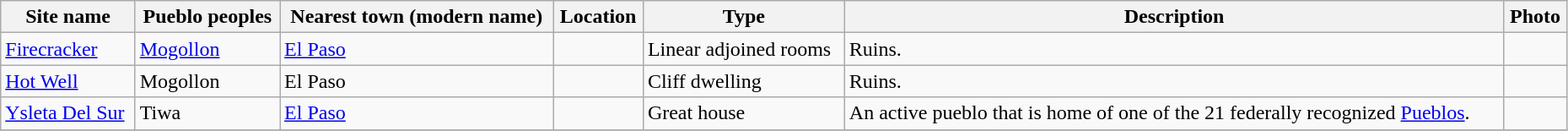<table class="wikitable sortable" style="width:98%">
<tr>
<th>Site name</th>
<th>Pueblo peoples</th>
<th>Nearest town (modern name)</th>
<th>Location</th>
<th>Type</th>
<th>Description</th>
<th>Photo</th>
</tr>
<tr>
<td><a href='#'>Firecracker</a></td>
<td><a href='#'>Mogollon</a></td>
<td><a href='#'>El Paso</a></td>
<td></td>
<td>Linear adjoined rooms</td>
<td>Ruins.</td>
<td></td>
</tr>
<tr>
<td><a href='#'>Hot Well</a></td>
<td>Mogollon</td>
<td>El Paso</td>
<td></td>
<td>Cliff dwelling</td>
<td>Ruins.</td>
<td></td>
</tr>
<tr>
<td><a href='#'>Ysleta Del Sur</a></td>
<td>Tiwa</td>
<td><a href='#'>El Paso</a></td>
<td></td>
<td>Great house</td>
<td>An active pueblo that is home of one of the 21 federally recognized <a href='#'>Pueblos</a>.</td>
<td></td>
</tr>
<tr>
</tr>
</table>
